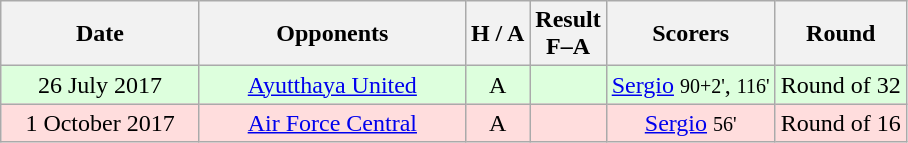<table class="wikitable" style="text-align:center">
<tr>
<th width="125">Date</th>
<th width="170">Opponents</th>
<th nowrap>H / A</th>
<th>Result<br>F–A</th>
<th>Scorers</th>
<th>Round</th>
</tr>
<tr bgcolor="#ddffdd">
<td>26 July 2017</td>
<td><a href='#'>Ayutthaya United</a></td>
<td>A</td>
<td></td>
<td><a href='#'>Sergio</a> <small>90+2'</small>, <small>116'</small></td>
<td>Round of 32</td>
</tr>
<tr bgcolor="#ffdddd">
<td>1 October 2017</td>
<td><a href='#'>Air Force Central</a></td>
<td>A</td>
<td></td>
<td><a href='#'>Sergio</a> <small>56'</small></td>
<td>Round of 16</td>
</tr>
</table>
